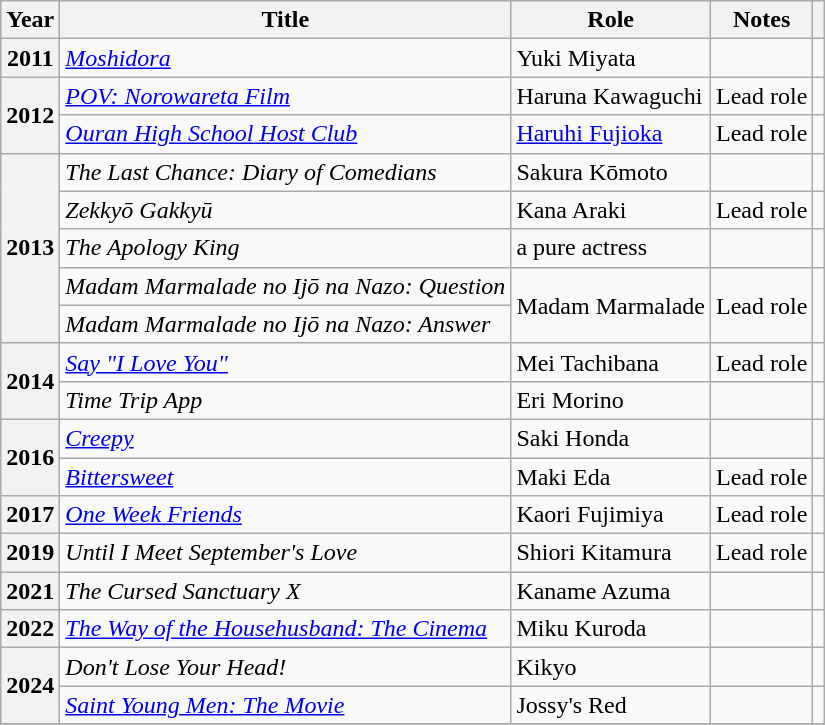<table class="wikitable plainrowheaders sortable">
<tr>
<th scope="col">Year</th>
<th scope="col">Title</th>
<th scope="col">Role</th>
<th scope="col" class="unsortable">Notes</th>
<th scope="col" class="unsortable"></th>
</tr>
<tr>
<th scope="row">2011</th>
<td><em><a href='#'>Moshidora</a></em></td>
<td>Yuki Miyata</td>
<td></td>
<td style="text-align:center;"></td>
</tr>
<tr>
<th scope="row" rowspan=2>2012</th>
<td><em><a href='#'>POV: Norowareta Film</a></em></td>
<td>Haruna Kawaguchi</td>
<td>Lead role</td>
<td style="text-align:center;"></td>
</tr>
<tr>
<td><em><a href='#'>Ouran High School Host Club</a></em></td>
<td><a href='#'>Haruhi Fujioka</a></td>
<td>Lead role</td>
<td style="text-align:center;"></td>
</tr>
<tr>
<th scope="row" rowspan=5>2013</th>
<td><em>The Last Chance: Diary of Comedians</em></td>
<td>Sakura Kōmoto</td>
<td></td>
<td style="text-align:center;"></td>
</tr>
<tr>
<td><em>Zekkyō Gakkyū</em></td>
<td>Kana Araki</td>
<td>Lead role</td>
<td style="text-align:center;"></td>
</tr>
<tr>
<td><em>The Apology King</em></td>
<td>a pure actress</td>
<td></td>
<td style="text-align:center;"></td>
</tr>
<tr>
<td><em>Madam Marmalade no Ijō na Nazo: Question</em></td>
<td rowspan="2">Madam Marmalade</td>
<td rowspan="2">Lead role</td>
<td rowspan="2" style="text-align:center;"></td>
</tr>
<tr>
<td><em>Madam Marmalade no Ijō na Nazo: Answer</em></td>
</tr>
<tr>
<th scope="row" rowspan=2>2014</th>
<td><em><a href='#'>Say "I Love You"</a></em></td>
<td>Mei Tachibana</td>
<td>Lead role</td>
<td style="text-align:center;"></td>
</tr>
<tr>
<td><em>Time Trip App</em></td>
<td>Eri Morino</td>
<td></td>
<td style="text-align:center;"></td>
</tr>
<tr>
<th scope="row" rowspan=2>2016</th>
<td><em><a href='#'>Creepy</a></em></td>
<td>Saki Honda</td>
<td></td>
<td style="text-align:center;"></td>
</tr>
<tr>
<td><em><a href='#'>Bittersweet</a></em></td>
<td>Maki Eda</td>
<td>Lead role</td>
<td style="text-align:center;"></td>
</tr>
<tr>
<th scope="row">2017</th>
<td><em><a href='#'>One Week Friends</a></em></td>
<td>Kaori Fujimiya</td>
<td>Lead role</td>
<td style="text-align:center;"></td>
</tr>
<tr>
<th scope="row">2019</th>
<td><em>Until I Meet September's Love</em></td>
<td>Shiori Kitamura</td>
<td>Lead role</td>
<td style="text-align:center;"></td>
</tr>
<tr>
<th scope="row">2021</th>
<td><em>The Cursed Sanctuary X</em></td>
<td>Kaname Azuma</td>
<td></td>
<td style="text-align:center;"></td>
</tr>
<tr>
<th scope="row">2022</th>
<td><em><a href='#'>The Way of the Househusband: The Cinema</a></em></td>
<td>Miku Kuroda</td>
<td></td>
<td style="text-align:center;"></td>
</tr>
<tr>
<th scope="row" rowspan=2>2024</th>
<td><em>Don't Lose Your Head!</em></td>
<td>Kikyo</td>
<td></td>
<td style="text-align:center;"></td>
</tr>
<tr>
<td><em><a href='#'>Saint Young Men: The Movie</a></em></td>
<td>Jossy's Red</td>
<td></td>
<td style="text-align:center;"></td>
</tr>
<tr>
</tr>
</table>
